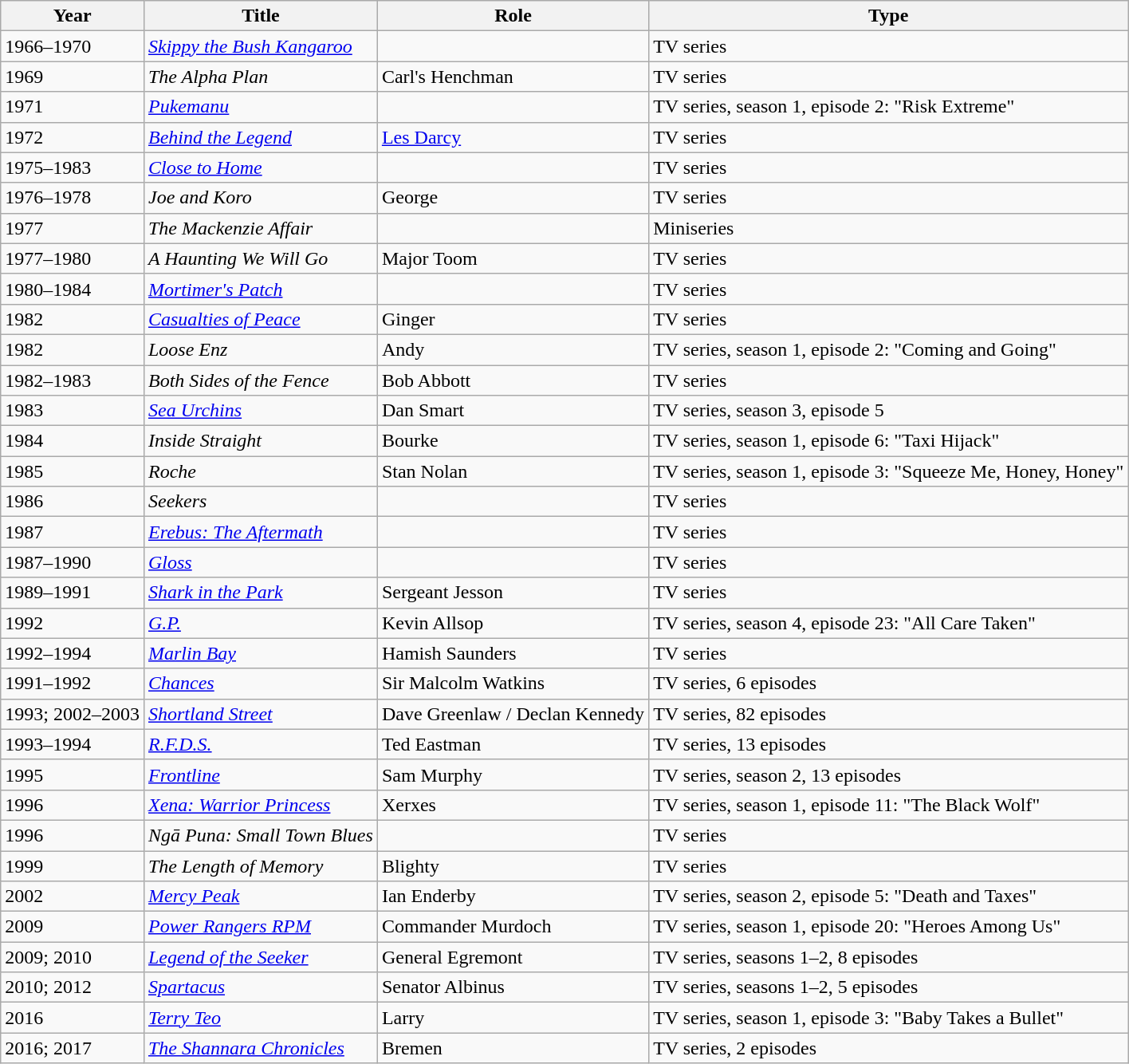<table class=wikitable>
<tr>
<th>Year</th>
<th>Title</th>
<th>Role</th>
<th>Type</th>
</tr>
<tr>
<td>1966–1970</td>
<td><em><a href='#'>Skippy the Bush Kangaroo</a></em></td>
<td></td>
<td>TV series</td>
</tr>
<tr>
<td>1969</td>
<td><em>The Alpha Plan</em></td>
<td>Carl's Henchman</td>
<td>TV series</td>
</tr>
<tr>
<td>1971</td>
<td><em><a href='#'>Pukemanu</a></em></td>
<td></td>
<td>TV series, season 1, episode 2: "Risk Extreme"</td>
</tr>
<tr>
<td>1972</td>
<td><em><a href='#'>Behind the Legend</a></em></td>
<td><a href='#'>Les Darcy</a></td>
<td>TV series</td>
</tr>
<tr>
<td>1975–1983</td>
<td><em><a href='#'>Close to Home</a></em></td>
<td></td>
<td>TV series</td>
</tr>
<tr>
<td>1976–1978</td>
<td><em>Joe and Koro</em></td>
<td>George</td>
<td>TV series</td>
</tr>
<tr>
<td>1977</td>
<td><em>The Mackenzie Affair</em></td>
<td></td>
<td>Miniseries</td>
</tr>
<tr>
<td>1977–1980</td>
<td><em>A Haunting We Will Go</em></td>
<td>Major Toom</td>
<td>TV series</td>
</tr>
<tr>
<td>1980–1984</td>
<td><em><a href='#'>Mortimer's Patch</a></em></td>
<td></td>
<td>TV series</td>
</tr>
<tr>
<td>1982</td>
<td><em><a href='#'>Casualties of Peace</a></em></td>
<td>Ginger</td>
<td>TV series</td>
</tr>
<tr>
<td>1982</td>
<td><em>Loose Enz</em></td>
<td>Andy</td>
<td>TV series, season 1, episode 2: "Coming and Going"</td>
</tr>
<tr>
<td>1982–1983</td>
<td><em>Both Sides of the Fence</em></td>
<td>Bob Abbott</td>
<td>TV series</td>
</tr>
<tr>
<td>1983</td>
<td><em><a href='#'>Sea Urchins</a></em></td>
<td>Dan Smart</td>
<td>TV series, season 3, episode 5</td>
</tr>
<tr>
<td>1984</td>
<td><em>Inside Straight</em></td>
<td>Bourke</td>
<td>TV series, season 1, episode 6: "Taxi Hijack"</td>
</tr>
<tr>
<td>1985</td>
<td><em>Roche</em></td>
<td>Stan Nolan</td>
<td>TV series, season 1, episode 3: "Squeeze Me, Honey, Honey"</td>
</tr>
<tr>
<td>1986</td>
<td><em>Seekers</em></td>
<td></td>
<td>TV series</td>
</tr>
<tr>
<td>1987</td>
<td><em><a href='#'>Erebus: The Aftermath</a></em></td>
<td></td>
<td>TV series</td>
</tr>
<tr>
<td>1987–1990</td>
<td><em><a href='#'>Gloss</a></em></td>
<td></td>
<td>TV series</td>
</tr>
<tr>
<td>1989–1991</td>
<td><em><a href='#'>Shark in the Park</a></em></td>
<td>Sergeant Jesson</td>
<td>TV series</td>
</tr>
<tr>
<td>1992</td>
<td><em><a href='#'>G.P.</a></em></td>
<td>Kevin Allsop</td>
<td>TV series, season 4, episode 23: "All Care Taken"</td>
</tr>
<tr>
<td>1992–1994</td>
<td><em><a href='#'>Marlin Bay</a></em></td>
<td>Hamish Saunders</td>
<td>TV series</td>
</tr>
<tr>
<td>1991–1992</td>
<td><em><a href='#'>Chances</a></em></td>
<td>Sir Malcolm Watkins</td>
<td>TV series, 6 episodes</td>
</tr>
<tr>
<td>1993; 2002–2003</td>
<td><em><a href='#'>Shortland Street</a></em></td>
<td>Dave Greenlaw / Declan Kennedy</td>
<td>TV series, 82 episodes</td>
</tr>
<tr>
<td>1993–1994</td>
<td><em><a href='#'>R.F.D.S.</a></em></td>
<td>Ted Eastman</td>
<td>TV series, 13 episodes</td>
</tr>
<tr>
<td>1995</td>
<td><em><a href='#'>Frontline</a></em></td>
<td>Sam Murphy</td>
<td>TV series, season 2, 13 episodes</td>
</tr>
<tr>
<td>1996</td>
<td><em><a href='#'>Xena: Warrior Princess</a></em></td>
<td>Xerxes</td>
<td>TV series, season 1, episode 11: "The Black Wolf"</td>
</tr>
<tr>
<td>1996</td>
<td><em>Ngā Puna: Small Town Blues</em></td>
<td></td>
<td>TV series</td>
</tr>
<tr>
<td>1999</td>
<td><em>The Length of Memory</em></td>
<td>Blighty</td>
<td>TV series</td>
</tr>
<tr>
<td>2002</td>
<td><em><a href='#'>Mercy Peak</a></em></td>
<td>Ian Enderby</td>
<td>TV series, season 2, episode 5: "Death and Taxes"</td>
</tr>
<tr>
<td>2009</td>
<td><em><a href='#'>Power Rangers RPM</a></em></td>
<td>Commander Murdoch</td>
<td>TV series, season 1, episode 20: "Heroes Among Us"</td>
</tr>
<tr>
<td>2009; 2010</td>
<td><em><a href='#'>Legend of the Seeker</a></em></td>
<td>General Egremont</td>
<td>TV series, seasons 1–2, 8 episodes</td>
</tr>
<tr>
<td>2010; 2012</td>
<td><em><a href='#'>Spartacus</a></em></td>
<td>Senator Albinus</td>
<td>TV series, seasons 1–2, 5 episodes</td>
</tr>
<tr>
<td>2016</td>
<td><em><a href='#'>Terry Teo</a></em></td>
<td>Larry</td>
<td>TV series, season 1, episode 3: "Baby Takes a Bullet"</td>
</tr>
<tr>
<td>2016; 2017</td>
<td><em><a href='#'>The Shannara Chronicles</a></em></td>
<td>Bremen</td>
<td>TV series, 2 episodes</td>
</tr>
</table>
